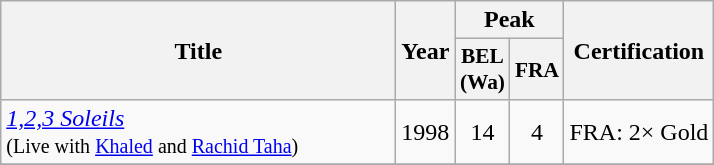<table class="wikitable" style="text-align:center;">
<tr>
<th scope="col" rowspan="2" style="width:16em;">Title</th>
<th scope="col" rowspan="2">Year</th>
<th scope="col" colspan="2">Peak</th>
<th scope="col" rowspan="2">Certification</th>
</tr>
<tr>
<th scope="col" style="width:2em;font-size:89%;">BEL<br>(Wa)</th>
<th scope="col" style="width:2em;font-size:89%;">FRA<br></th>
</tr>
<tr>
<td style="text-align: left;"><em><a href='#'>1,2,3 Soleils</a></em><br><small>(Live with <a href='#'>Khaled</a> and <a href='#'>Rachid Taha</a>)</small></td>
<td>1998</td>
<td>14</td>
<td>4</td>
<td>FRA: 2× Gold </td>
</tr>
<tr>
</tr>
</table>
